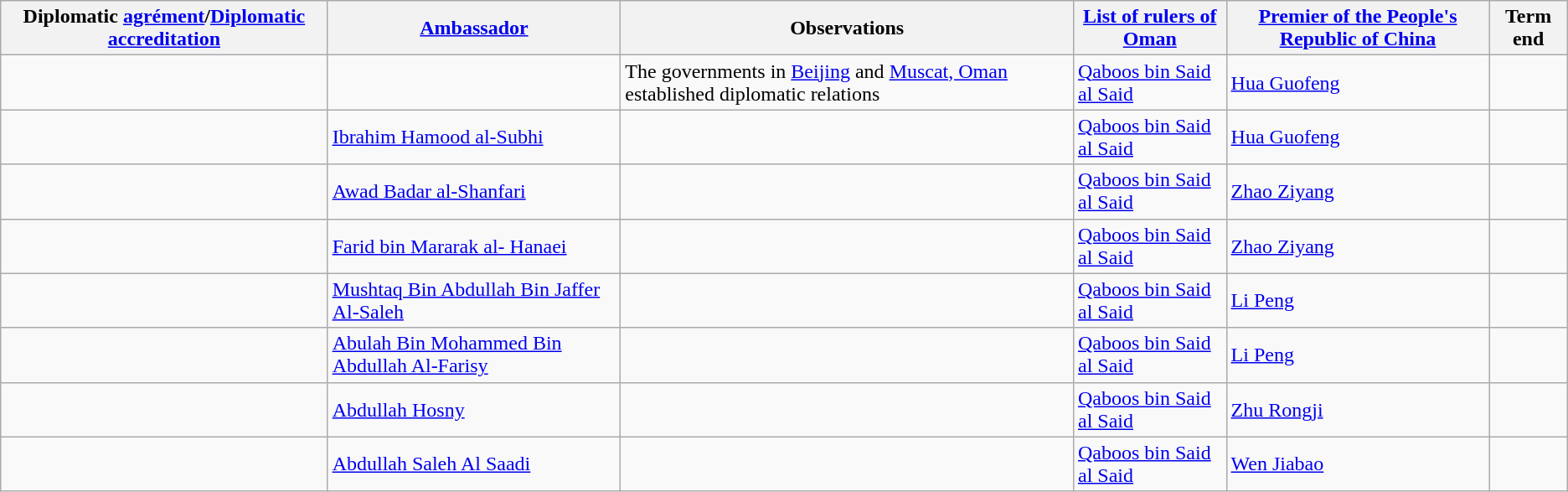<table class="wikitable sortable">
<tr>
<th>Diplomatic <a href='#'>agrément</a>/<a href='#'>Diplomatic accreditation</a></th>
<th><a href='#'>Ambassador</a></th>
<th>Observations</th>
<th><a href='#'>List of rulers of Oman</a></th>
<th><a href='#'>Premier of the People's Republic of China</a></th>
<th>Term end</th>
</tr>
<tr>
<td></td>
<td></td>
<td>The governments in <a href='#'>Beijing</a> and <a href='#'>Muscat, Oman</a> established diplomatic relations</td>
<td><a href='#'>Qaboos bin Said al Said</a></td>
<td><a href='#'>Hua Guofeng</a></td>
<td></td>
</tr>
<tr>
<td></td>
<td><a href='#'>Ibrahim Hamood al-Subhi</a></td>
<td></td>
<td><a href='#'>Qaboos bin Said al Said</a></td>
<td><a href='#'>Hua Guofeng</a></td>
<td></td>
</tr>
<tr>
<td></td>
<td><a href='#'>Awad Badar al-Shanfari</a></td>
<td></td>
<td><a href='#'>Qaboos bin Said al Said</a></td>
<td><a href='#'>Zhao Ziyang</a></td>
<td></td>
</tr>
<tr>
<td></td>
<td><a href='#'>Farid bin Mararak al- Hanaei</a></td>
<td></td>
<td><a href='#'>Qaboos bin Said al Said</a></td>
<td><a href='#'>Zhao Ziyang</a></td>
<td></td>
</tr>
<tr>
<td></td>
<td><a href='#'>Mushtaq Bin Abdullah Bin Jaffer Al-Saleh</a></td>
<td></td>
<td><a href='#'>Qaboos bin Said al Said</a></td>
<td><a href='#'>Li Peng</a></td>
<td></td>
</tr>
<tr>
<td></td>
<td><a href='#'>Abulah Bin Mohammed Bin Abdullah Al-Farisy</a></td>
<td></td>
<td><a href='#'>Qaboos bin Said al Said</a></td>
<td><a href='#'>Li Peng</a></td>
<td></td>
</tr>
<tr>
<td></td>
<td><a href='#'>Abdullah Hosny</a></td>
<td></td>
<td><a href='#'>Qaboos bin Said al Said</a></td>
<td><a href='#'>Zhu Rongji</a></td>
<td></td>
</tr>
<tr>
<td></td>
<td><a href='#'>Abdullah Saleh Al Saadi</a></td>
<td></td>
<td><a href='#'>Qaboos bin Said al Said</a></td>
<td><a href='#'>Wen Jiabao</a></td>
<td></td>
</tr>
</table>
